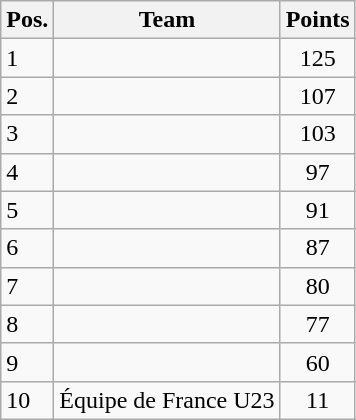<table class="wikitable sortable">
<tr>
<th>Pos.</th>
<th>Team</th>
<th>Points</th>
</tr>
<tr>
<td>1</td>
<td></td>
<td align=center>125</td>
</tr>
<tr>
<td>2</td>
<td></td>
<td align=center>107</td>
</tr>
<tr>
<td>3</td>
<td></td>
<td align=center>103</td>
</tr>
<tr>
<td>4</td>
<td></td>
<td align=center>97</td>
</tr>
<tr>
<td>5</td>
<td></td>
<td align=center>91</td>
</tr>
<tr>
<td>6</td>
<td></td>
<td align=center>87</td>
</tr>
<tr>
<td>7</td>
<td></td>
<td align=center>80</td>
</tr>
<tr>
<td>8</td>
<td></td>
<td align=center>77</td>
</tr>
<tr>
<td>9</td>
<td></td>
<td align=center>60</td>
</tr>
<tr>
<td>10</td>
<td>Équipe de France U23</td>
<td align=center>11</td>
</tr>
</table>
